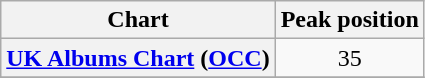<table class="wikitable sortable plainrowheaders" style="text-align:center">
<tr>
<th scope="col">Chart</th>
<th scope="col">Peak position</th>
</tr>
<tr>
<th scope="row"><a href='#'>UK Albums Chart</a> (<a href='#'>OCC</a>)</th>
<td>35</td>
</tr>
<tr>
</tr>
</table>
